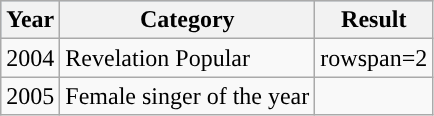<table class="wikitable">
<tr style="background:#b0c4de;">
<th>Year</th>
<th>Category</th>
<th>Result</th>
</tr>
<tr>
<td>2004</td>
<td>Revelation Popular</td>
<td>rowspan=2 </td>
</tr>
<tr>
<td>2005</td>
<td>Female singer of the year</td>
</tr>
</table>
